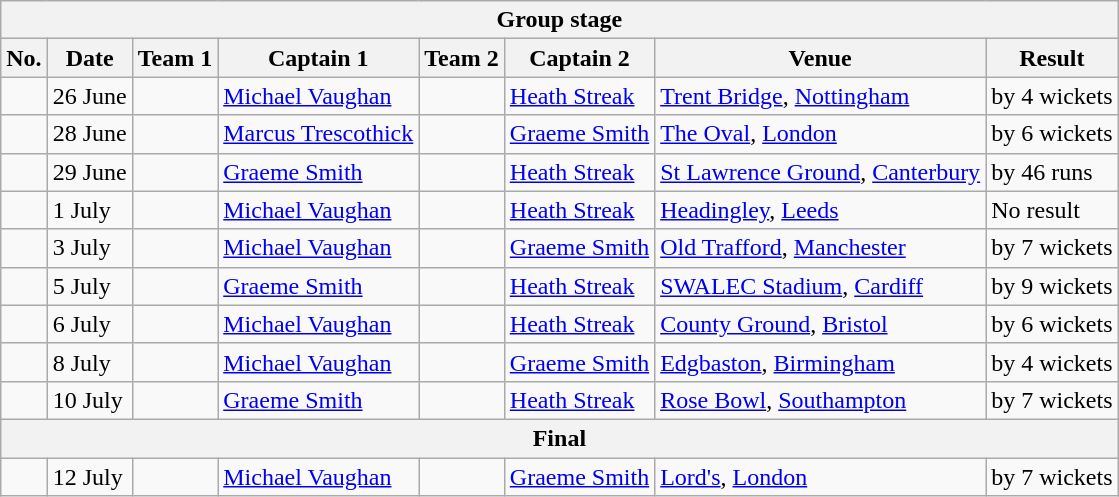<table class="wikitable">
<tr>
<th colspan="9">Group stage</th>
</tr>
<tr>
<th>No.</th>
<th>Date</th>
<th>Team 1</th>
<th>Captain 1</th>
<th>Team 2</th>
<th>Captain 2</th>
<th>Venue</th>
<th>Result</th>
</tr>
<tr>
<td></td>
<td>26 June</td>
<td></td>
<td><a href='#'>Michael Vaughan</a></td>
<td></td>
<td><a href='#'>Heath Streak</a></td>
<td><a href='#'>Trent Bridge</a>, <a href='#'>Nottingham</a></td>
<td> by 4 wickets</td>
</tr>
<tr>
<td></td>
<td>28 June</td>
<td></td>
<td><a href='#'>Marcus Trescothick</a></td>
<td></td>
<td><a href='#'>Graeme Smith</a></td>
<td><a href='#'>The Oval</a>, <a href='#'>London</a></td>
<td> by 6 wickets</td>
</tr>
<tr>
<td></td>
<td>29 June</td>
<td></td>
<td><a href='#'>Graeme Smith</a></td>
<td></td>
<td><a href='#'>Heath Streak</a></td>
<td><a href='#'>St Lawrence Ground</a>, <a href='#'>Canterbury</a></td>
<td> by 46 runs</td>
</tr>
<tr>
<td></td>
<td>1 July</td>
<td></td>
<td><a href='#'>Michael Vaughan</a></td>
<td></td>
<td><a href='#'>Heath Streak</a></td>
<td><a href='#'>Headingley</a>, <a href='#'>Leeds</a></td>
<td>No result</td>
</tr>
<tr>
<td></td>
<td>3 July</td>
<td></td>
<td><a href='#'>Michael Vaughan</a></td>
<td></td>
<td><a href='#'>Graeme Smith</a></td>
<td><a href='#'>Old Trafford</a>, <a href='#'>Manchester</a></td>
<td> by 7 wickets</td>
</tr>
<tr>
<td></td>
<td>5 July</td>
<td></td>
<td><a href='#'>Graeme Smith</a></td>
<td></td>
<td><a href='#'>Heath Streak</a></td>
<td><a href='#'>SWALEC Stadium</a>, <a href='#'>Cardiff</a></td>
<td> by 9 wickets</td>
</tr>
<tr>
<td></td>
<td>6 July</td>
<td></td>
<td><a href='#'>Michael Vaughan</a></td>
<td></td>
<td><a href='#'>Heath Streak</a></td>
<td><a href='#'>County Ground</a>, <a href='#'>Bristol</a></td>
<td> by 6 wickets</td>
</tr>
<tr>
<td></td>
<td>8 July</td>
<td></td>
<td><a href='#'>Michael Vaughan</a></td>
<td></td>
<td><a href='#'>Graeme Smith</a></td>
<td><a href='#'>Edgbaston</a>, <a href='#'>Birmingham</a></td>
<td> by 4 wickets</td>
</tr>
<tr>
<td></td>
<td>10 July</td>
<td></td>
<td><a href='#'>Graeme Smith</a></td>
<td></td>
<td><a href='#'>Heath Streak</a></td>
<td><a href='#'>Rose Bowl</a>, <a href='#'>Southampton</a></td>
<td> by 7 wickets</td>
</tr>
<tr>
<th colspan="9">Final</th>
</tr>
<tr>
<td></td>
<td>12 July</td>
<td></td>
<td><a href='#'>Michael Vaughan</a></td>
<td></td>
<td><a href='#'>Graeme Smith</a></td>
<td><a href='#'>Lord's</a>, <a href='#'>London</a></td>
<td> by 7 wickets</td>
</tr>
</table>
